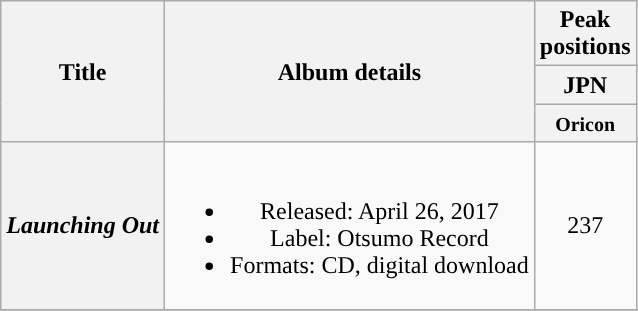<table class="wikitable plainrowheaders" style="text-align:center;">
<tr>
<th scope="col" rowspan="3">Title</th>
<th scope="col" rowspan="3">Album details</th>
<th scope="col">Peak <br> positions</th>
</tr>
<tr>
<th colspan="2">JPN</th>
</tr>
<tr>
<th scope="col" colspan="1"><small>Oricon</small><br></th>
</tr>
<tr>
<th scope="row"><em>Launching Out</em></th>
<td><br><ul><li>Released: April 26, 2017</li><li>Label: Otsumo Record</li><li>Formats: CD, digital download</li></ul></td>
<td>237</td>
</tr>
<tr>
</tr>
</table>
